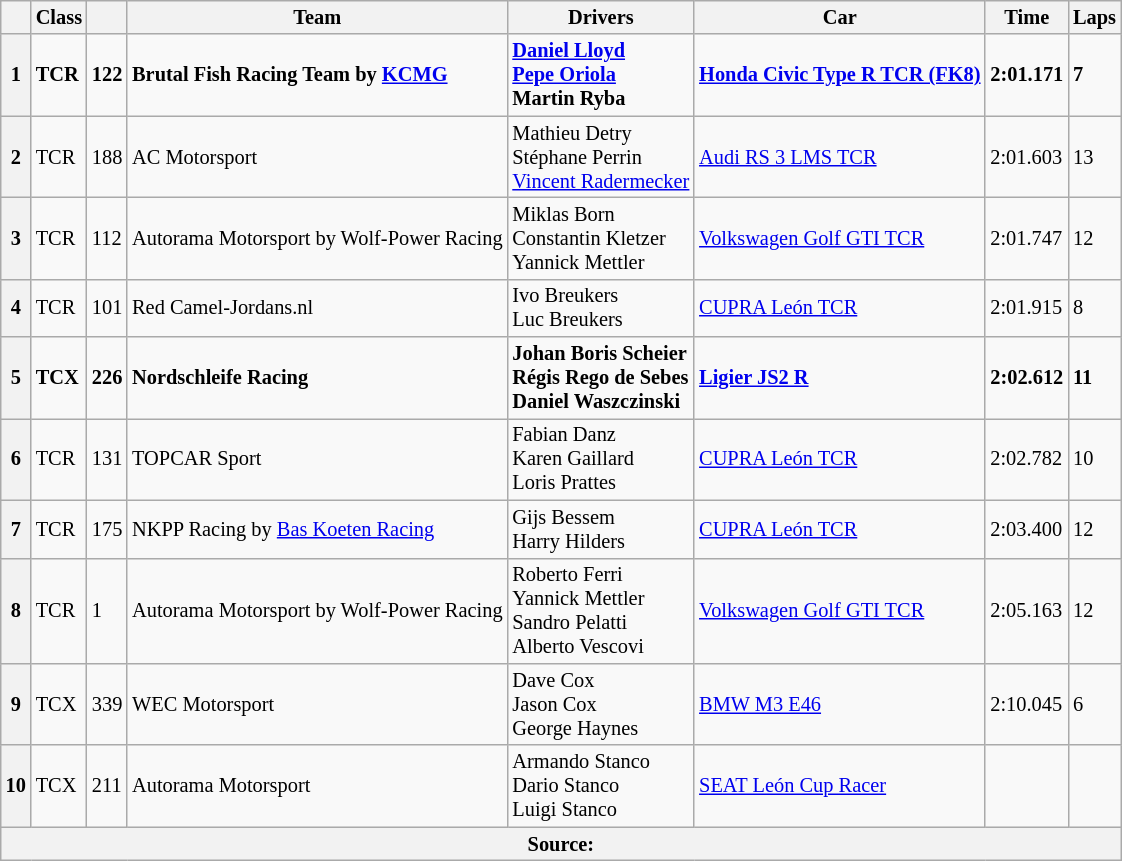<table class="wikitable" style="font-size: 85%;">
<tr>
<th></th>
<th>Class</th>
<th></th>
<th>Team</th>
<th>Drivers</th>
<th>Car</th>
<th>Time</th>
<th>Laps</th>
</tr>
<tr>
<th>1</th>
<td><strong>TCR</strong></td>
<td><strong>122</strong></td>
<td><strong> Brutal Fish Racing Team by <a href='#'>KCMG</a></strong></td>
<td><strong> <a href='#'>Daniel Lloyd</a><br> <a href='#'>Pepe Oriola</a><br> Martin Ryba</strong></td>
<td><strong><a href='#'>Honda Civic Type R TCR (FK8)</a></strong></td>
<td><strong>2:01.171</strong></td>
<td><strong>7</strong></td>
</tr>
<tr>
<th>2</th>
<td>TCR</td>
<td>188</td>
<td> AC Motorsport</td>
<td> Mathieu Detry<br> Stéphane Perrin<br> <a href='#'>Vincent Radermecker</a></td>
<td><a href='#'>Audi RS 3 LMS TCR</a></td>
<td>2:01.603</td>
<td>13</td>
</tr>
<tr>
<th>3</th>
<td>TCR</td>
<td>112</td>
<td> Autorama Motorsport by Wolf-Power Racing</td>
<td> Miklas Born<br> Constantin Kletzer<br> Yannick Mettler</td>
<td><a href='#'>Volkswagen Golf GTI TCR</a></td>
<td>2:01.747</td>
<td>12</td>
</tr>
<tr>
<th>4</th>
<td>TCR</td>
<td>101</td>
<td> Red Camel-Jordans.nl</td>
<td> Ivo Breukers<br> Luc Breukers</td>
<td><a href='#'>CUPRA León TCR</a></td>
<td>2:01.915</td>
<td>8</td>
</tr>
<tr>
<th>5</th>
<td><strong>TCX</strong></td>
<td><strong>226</strong></td>
<td><strong> Nordschleife Racing</strong></td>
<td><strong> Johan Boris Scheier<br> Régis Rego de Sebes<br> Daniel Waszczinski</strong></td>
<td><strong><a href='#'>Ligier JS2 R</a></strong></td>
<td><strong>2:02.612</strong></td>
<td><strong>11</strong></td>
</tr>
<tr>
<th>6</th>
<td>TCR</td>
<td>131</td>
<td> TOPCAR Sport</td>
<td> Fabian Danz<br> Karen Gaillard<br> Loris Prattes</td>
<td><a href='#'>CUPRA León TCR</a></td>
<td>2:02.782</td>
<td>10</td>
</tr>
<tr>
<th>7</th>
<td>TCR</td>
<td>175</td>
<td> NKPP Racing by <a href='#'>Bas Koeten Racing</a></td>
<td> Gijs Bessem<br> Harry Hilders</td>
<td><a href='#'>CUPRA León TCR</a></td>
<td>2:03.400</td>
<td>12</td>
</tr>
<tr>
<th>8</th>
<td>TCR</td>
<td>1</td>
<td> Autorama Motorsport by Wolf-Power Racing</td>
<td> Roberto Ferri<br> Yannick Mettler<br> Sandro Pelatti<br> Alberto Vescovi</td>
<td><a href='#'>Volkswagen Golf GTI TCR</a></td>
<td>2:05.163</td>
<td>12</td>
</tr>
<tr>
<th>9</th>
<td>TCX</td>
<td>339</td>
<td> WEC Motorsport</td>
<td> Dave Cox<br> Jason Cox<br> George Haynes</td>
<td><a href='#'>BMW M3 E46</a></td>
<td>2:10.045</td>
<td>6</td>
</tr>
<tr>
<th>10</th>
<td>TCX</td>
<td>211</td>
<td> Autorama Motorsport</td>
<td> Armando Stanco<br> Dario Stanco<br> Luigi Stanco</td>
<td><a href='#'>SEAT León Cup Racer</a></td>
<td></td>
<td></td>
</tr>
<tr>
<th colspan=8>Source:</th>
</tr>
</table>
